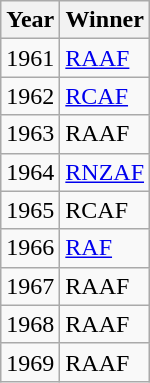<table class="wikitable">
<tr>
<th>Year</th>
<th>Winner</th>
</tr>
<tr>
<td>1961</td>
<td><a href='#'>RAAF</a></td>
</tr>
<tr>
<td>1962</td>
<td><a href='#'>RCAF</a></td>
</tr>
<tr>
<td>1963</td>
<td>RAAF</td>
</tr>
<tr>
<td>1964</td>
<td><a href='#'>RNZAF</a></td>
</tr>
<tr>
<td>1965</td>
<td>RCAF</td>
</tr>
<tr>
<td>1966</td>
<td><a href='#'>RAF</a></td>
</tr>
<tr>
<td>1967</td>
<td>RAAF</td>
</tr>
<tr>
<td>1968</td>
<td>RAAF</td>
</tr>
<tr>
<td>1969</td>
<td>RAAF</td>
</tr>
</table>
